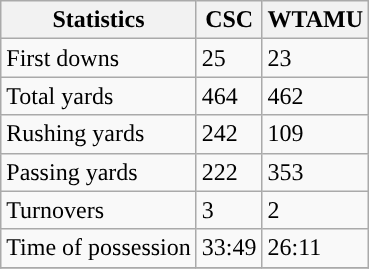<table class="wikitable">
<tr>
<th>Statistics</th>
<th>CSC</th>
<th>WTAMU</th>
</tr>
<tr>
<td>First downs</td>
<td>25</td>
<td>23</td>
</tr>
<tr>
<td>Total yards</td>
<td>464</td>
<td>462</td>
</tr>
<tr>
<td>Rushing yards</td>
<td>242</td>
<td>109</td>
</tr>
<tr>
<td>Passing yards</td>
<td>222</td>
<td>353</td>
</tr>
<tr>
<td>Turnovers</td>
<td>3</td>
<td>2</td>
</tr>
<tr>
<td>Time of possession</td>
<td>33:49</td>
<td>26:11</td>
</tr>
<tr>
</tr>
</table>
